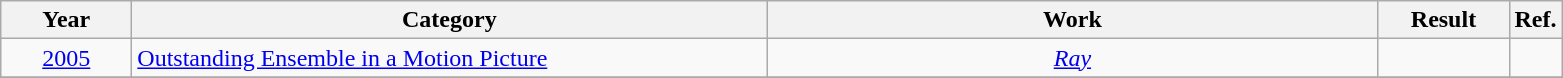<table class=wikitable>
<tr>
<th scope="col" style="width:5em;">Year</th>
<th scope="col" style="width:26em;">Category</th>
<th scope="col" style="width:25em;">Work</th>
<th scope="col" style="width:5em;">Result</th>
<th>Ref.</th>
</tr>
<tr>
<td align=center><a href='#'>2005</a></td>
<td><a href='#'>Outstanding Ensemble in a Motion Picture</a></td>
<td align=center><em><a href='#'>Ray</a></em></td>
<td></td>
<td></td>
</tr>
<tr>
</tr>
</table>
